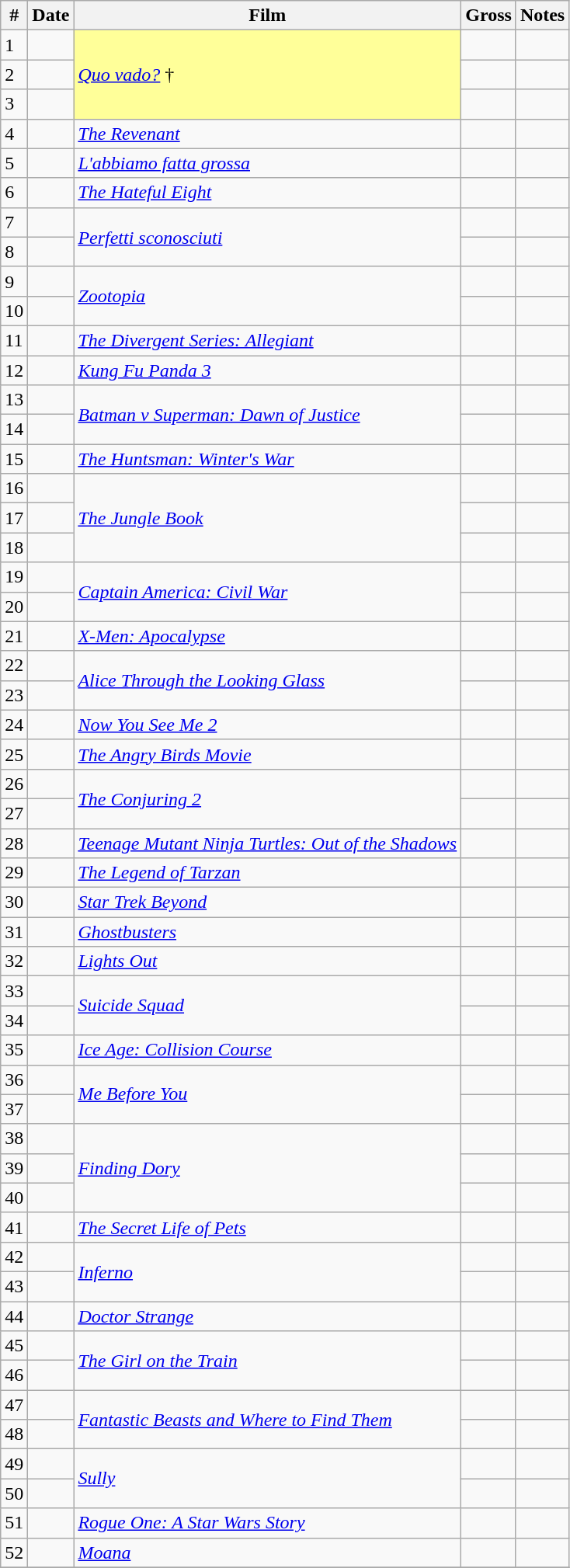<table class="wikitable sortable">
<tr>
<th>#</th>
<th>Date</th>
<th>Film</th>
<th>Gross</th>
<th class="unsortable">Notes</th>
</tr>
<tr>
<td>1</td>
<td></td>
<td rowspan="3" style="background-color:#FFFF99"><em><a href='#'>Quo vado?</a></em> †</td>
<td></td>
<td></td>
</tr>
<tr>
<td>2</td>
<td></td>
<td></td>
<td></td>
</tr>
<tr>
<td>3</td>
<td></td>
<td></td>
<td></td>
</tr>
<tr>
<td>4</td>
<td></td>
<td><em><a href='#'>The Revenant</a></em></td>
<td></td>
<td></td>
</tr>
<tr>
<td>5</td>
<td></td>
<td><em><a href='#'>L'abbiamo fatta grossa</a></em></td>
<td></td>
<td></td>
</tr>
<tr>
<td>6</td>
<td></td>
<td><em><a href='#'>The Hateful Eight</a></em></td>
<td></td>
<td></td>
</tr>
<tr>
<td>7</td>
<td></td>
<td rowspan="2"><em><a href='#'>Perfetti sconosciuti</a></em></td>
<td></td>
<td></td>
</tr>
<tr>
<td>8</td>
<td></td>
<td></td>
<td></td>
</tr>
<tr>
<td>9</td>
<td></td>
<td rowspan="2"><em><a href='#'>Zootopia</a></em></td>
<td></td>
<td></td>
</tr>
<tr>
<td>10</td>
<td></td>
<td></td>
<td></td>
</tr>
<tr>
<td>11</td>
<td></td>
<td><em><a href='#'>The Divergent Series: Allegiant</a></em></td>
<td></td>
<td></td>
</tr>
<tr>
<td>12</td>
<td></td>
<td><em><a href='#'>Kung Fu Panda 3</a></em></td>
<td></td>
<td></td>
</tr>
<tr>
<td>13</td>
<td></td>
<td rowspan="2"><em><a href='#'>Batman v Superman: Dawn of Justice</a></em></td>
<td></td>
<td></td>
</tr>
<tr>
<td>14</td>
<td></td>
<td></td>
<td></td>
</tr>
<tr>
<td>15</td>
<td></td>
<td><em><a href='#'>The Huntsman: Winter's War</a></em></td>
<td></td>
<td></td>
</tr>
<tr>
<td>16</td>
<td></td>
<td rowspan="3"><em><a href='#'>The Jungle Book</a></em></td>
<td></td>
<td></td>
</tr>
<tr>
<td>17</td>
<td></td>
<td></td>
<td></td>
</tr>
<tr>
<td>18</td>
<td></td>
<td></td>
<td></td>
</tr>
<tr>
<td>19</td>
<td></td>
<td rowspan="2"><em><a href='#'>Captain America: Civil War</a></em></td>
<td></td>
<td></td>
</tr>
<tr>
<td>20</td>
<td></td>
<td></td>
<td></td>
</tr>
<tr>
<td>21</td>
<td></td>
<td><em><a href='#'>X-Men: Apocalypse</a></em></td>
<td></td>
<td></td>
</tr>
<tr>
<td>22</td>
<td></td>
<td rowspan="2"><em><a href='#'>Alice Through the Looking Glass</a></em></td>
<td></td>
<td></td>
</tr>
<tr>
<td>23</td>
<td></td>
<td></td>
<td></td>
</tr>
<tr>
<td>24</td>
<td></td>
<td><em><a href='#'>Now You See Me 2</a></em></td>
<td></td>
<td></td>
</tr>
<tr>
<td>25</td>
<td></td>
<td><em><a href='#'>The Angry Birds Movie</a></em></td>
<td></td>
<td></td>
</tr>
<tr>
<td>26</td>
<td></td>
<td rowspan="2"><em><a href='#'>The Conjuring 2</a></em></td>
<td></td>
<td></td>
</tr>
<tr>
<td>27</td>
<td></td>
<td></td>
<td></td>
</tr>
<tr>
<td>28</td>
<td></td>
<td><em><a href='#'>Teenage Mutant Ninja Turtles: Out of the Shadows</a></em></td>
<td></td>
<td></td>
</tr>
<tr>
<td>29</td>
<td></td>
<td><em><a href='#'>The Legend of Tarzan</a></em></td>
<td></td>
<td></td>
</tr>
<tr>
<td>30</td>
<td></td>
<td><em><a href='#'>Star Trek Beyond</a></em></td>
<td></td>
<td></td>
</tr>
<tr>
<td>31</td>
<td></td>
<td><em><a href='#'>Ghostbusters</a></em></td>
<td></td>
<td></td>
</tr>
<tr>
<td>32</td>
<td></td>
<td><em><a href='#'>Lights Out</a></em></td>
<td></td>
<td></td>
</tr>
<tr>
<td>33</td>
<td></td>
<td rowspan="2"><em><a href='#'>Suicide Squad</a></em></td>
<td></td>
<td></td>
</tr>
<tr>
<td>34</td>
<td></td>
<td></td>
<td></td>
</tr>
<tr>
<td>35</td>
<td></td>
<td><em><a href='#'>Ice Age: Collision Course</a></em></td>
<td></td>
<td></td>
</tr>
<tr>
<td>36</td>
<td></td>
<td rowspan="2"><em><a href='#'>Me Before You</a></em></td>
<td></td>
<td></td>
</tr>
<tr>
<td>37</td>
<td></td>
<td></td>
<td></td>
</tr>
<tr>
<td>38</td>
<td></td>
<td rowspan="3"><em><a href='#'>Finding Dory</a></em></td>
<td></td>
<td></td>
</tr>
<tr>
<td>39</td>
<td></td>
<td></td>
<td></td>
</tr>
<tr>
<td>40</td>
<td></td>
<td></td>
<td></td>
</tr>
<tr>
<td>41</td>
<td></td>
<td><em><a href='#'>The Secret Life of Pets</a></em></td>
<td></td>
<td></td>
</tr>
<tr>
<td>42</td>
<td></td>
<td rowspan="2"><em><a href='#'>Inferno</a></em></td>
<td></td>
<td></td>
</tr>
<tr>
<td>43</td>
<td></td>
<td></td>
<td></td>
</tr>
<tr>
<td>44</td>
<td></td>
<td><em><a href='#'>Doctor Strange</a></em></td>
<td></td>
<td></td>
</tr>
<tr>
<td>45</td>
<td></td>
<td rowspan="2"><em><a href='#'>The Girl on the Train</a></em></td>
<td></td>
<td></td>
</tr>
<tr>
<td>46</td>
<td></td>
<td></td>
<td></td>
</tr>
<tr>
<td>47</td>
<td></td>
<td rowspan="2"><em><a href='#'>Fantastic Beasts and Where to Find Them</a></em></td>
<td></td>
<td></td>
</tr>
<tr>
<td>48</td>
<td></td>
<td></td>
<td></td>
</tr>
<tr>
<td>49</td>
<td></td>
<td rowspan="2"><em><a href='#'>Sully</a></em></td>
<td></td>
<td></td>
</tr>
<tr>
<td>50</td>
<td></td>
<td></td>
<td></td>
</tr>
<tr>
<td>51</td>
<td></td>
<td><em><a href='#'>Rogue One: A Star Wars Story</a></em></td>
<td></td>
<td></td>
</tr>
<tr>
<td>52</td>
<td></td>
<td><em><a href='#'>Moana</a></em></td>
<td></td>
<td></td>
</tr>
<tr>
</tr>
</table>
